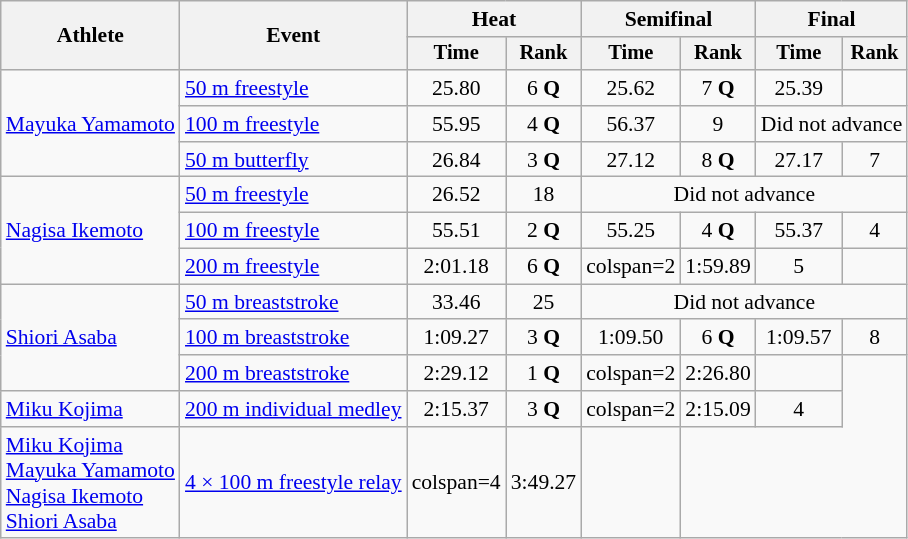<table class=wikitable style="font-size:90%">
<tr>
<th rowspan="2">Athlete</th>
<th rowspan="2">Event</th>
<th colspan="2">Heat</th>
<th colspan="2">Semifinal</th>
<th colspan="2">Final</th>
</tr>
<tr style="font-size:95%">
<th>Time</th>
<th>Rank</th>
<th>Time</th>
<th>Rank</th>
<th>Time</th>
<th>Rank</th>
</tr>
<tr align=center>
<td align=left rowspan=3><a href='#'>Mayuka Yamamoto</a></td>
<td align=left><a href='#'>50 m freestyle</a></td>
<td>25.80</td>
<td>6 <strong>Q</strong></td>
<td>25.62</td>
<td>7 <strong>Q</strong></td>
<td>25.39</td>
<td></td>
</tr>
<tr align=center>
<td align=left><a href='#'>100 m freestyle</a></td>
<td>55.95</td>
<td>4 <strong>Q</strong></td>
<td>56.37</td>
<td>9</td>
<td colspan="2" align=center>Did not advance</td>
</tr>
<tr align=center>
<td align=left><a href='#'>50 m butterfly</a></td>
<td>26.84</td>
<td>3 <strong>Q</strong></td>
<td>27.12</td>
<td>8 <strong>Q</strong></td>
<td>27.17</td>
<td>7</td>
</tr>
<tr align=center>
<td align=left rowspan=3><a href='#'>Nagisa Ikemoto</a></td>
<td align=left><a href='#'>50 m freestyle</a></td>
<td>26.52</td>
<td>18</td>
<td colspan="4" align=center>Did not advance</td>
</tr>
<tr align=center>
<td align=left><a href='#'>100 m freestyle</a></td>
<td>55.51</td>
<td>2 <strong>Q</strong></td>
<td>55.25</td>
<td>4 <strong>Q</strong></td>
<td>55.37</td>
<td>4</td>
</tr>
<tr align=center>
<td align=left><a href='#'>200 m freestyle</a></td>
<td>2:01.18</td>
<td>6 <strong>Q</strong></td>
<td>colspan=2 </td>
<td>1:59.89</td>
<td>5</td>
</tr>
<tr align=center>
<td align=left rowspan=3><a href='#'>Shiori Asaba</a></td>
<td align=left><a href='#'>50 m breaststroke</a></td>
<td>33.46</td>
<td>25</td>
<td colspan="4" align=center>Did not advance</td>
</tr>
<tr align=center>
<td align=left><a href='#'>100 m breaststroke</a></td>
<td>1:09.27</td>
<td>3 <strong>Q</strong></td>
<td>1:09.50</td>
<td>6 <strong>Q</strong></td>
<td>1:09.57</td>
<td>8</td>
</tr>
<tr align=center>
<td align=left><a href='#'>200 m breaststroke</a></td>
<td>2:29.12</td>
<td>1 <strong>Q</strong></td>
<td>colspan=2 </td>
<td>2:26.80</td>
<td></td>
</tr>
<tr align=center>
<td align=left><a href='#'>Miku Kojima</a></td>
<td align=left><a href='#'>200 m individual medley</a></td>
<td>2:15.37</td>
<td>3 <strong>Q</strong></td>
<td>colspan=2 </td>
<td>2:15.09</td>
<td>4</td>
</tr>
<tr align=center>
<td align=left><a href='#'>Miku Kojima</a><br><a href='#'>Mayuka Yamamoto</a><br><a href='#'>Nagisa Ikemoto</a><br><a href='#'>Shiori Asaba</a></td>
<td align=left><a href='#'>4 × 100 m freestyle relay</a></td>
<td>colspan=4 </td>
<td>3:49.27</td>
<td></td>
</tr>
</table>
